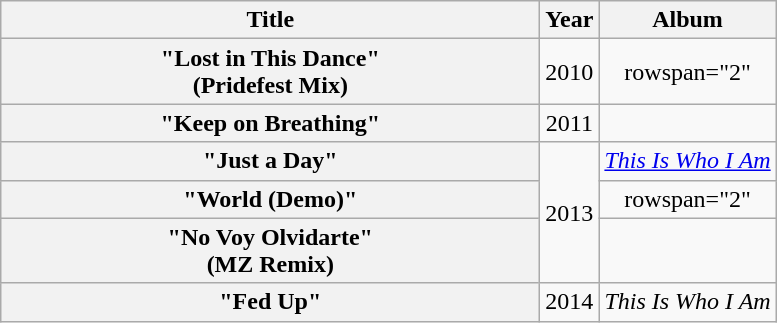<table class="wikitable plainrowheaders" style="text-align:center;">
<tr>
<th scope="col" style="width:22em;">Title</th>
<th scope="col" style="width:1em;">Year</th>
<th scope="col">Album</th>
</tr>
<tr>
<th scope="row">"Lost in This Dance"<br><span>(Pridefest Mix)</span></th>
<td>2010</td>
<td>rowspan="2" </td>
</tr>
<tr>
<th scope="row">"Keep on Breathing"</th>
<td>2011</td>
</tr>
<tr>
<th scope="row">"Just a Day"</th>
<td rowspan="3">2013</td>
<td><em><a href='#'>This Is Who I Am</a></em></td>
</tr>
<tr>
<th scope="row">"World (Demo)"</th>
<td>rowspan="2" </td>
</tr>
<tr>
<th scope="row">"No Voy Olvidarte"<br><span>(MZ Remix)</span></th>
</tr>
<tr>
<th scope="row">"Fed Up"</th>
<td rowspan="3">2014</td>
<td><em>This Is Who I Am</em></td>
</tr>
</table>
